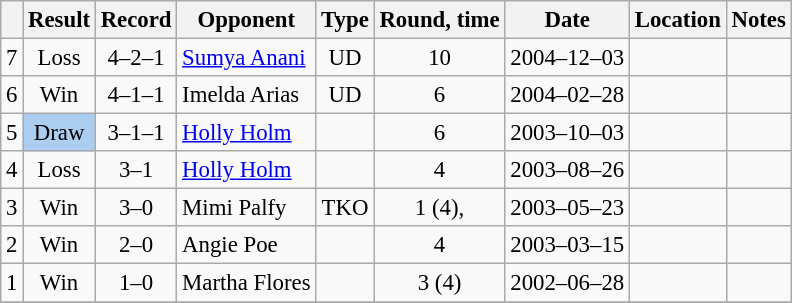<table class="wikitable" style="text-align:center; font-size:95%">
<tr>
<th></th>
<th>Result</th>
<th>Record</th>
<th>Opponent</th>
<th>Type</th>
<th>Round, time</th>
<th>Date</th>
<th>Location</th>
<th>Notes</th>
</tr>
<tr>
<td>7</td>
<td>Loss</td>
<td>4–2–1</td>
<td style="text-align:left;"> <a href='#'>Sumya Anani</a></td>
<td>UD</td>
<td>10</td>
<td>2004–12–03</td>
<td style="text-align:left;"></td>
<td style="text-align:left;"></td>
</tr>
<tr>
<td>6</td>
<td>Win</td>
<td>4–1–1</td>
<td style="text-align:left;"> Imelda Arias</td>
<td>UD</td>
<td>6</td>
<td>2004–02–28</td>
<td style="text-align:left;"></td>
<td style="text-align:left;"></td>
</tr>
<tr>
<td>5</td>
<td style="background:#abcdef;">Draw</td>
<td>3–1–1</td>
<td style="text-align:left;"> <a href='#'>Holly Holm</a></td>
<td></td>
<td>6</td>
<td>2003–10–03</td>
<td style="text-align:left;"></td>
<td style="text-align:left;"></td>
</tr>
<tr>
<td>4</td>
<td>Loss</td>
<td>3–1</td>
<td style="text-align:left;"> <a href='#'>Holly Holm</a></td>
<td></td>
<td>4</td>
<td>2003–08–26</td>
<td style="text-align:left;"></td>
<td style="text-align:left;"></td>
</tr>
<tr>
<td>3</td>
<td>Win</td>
<td>3–0</td>
<td style="text-align:left;"> Mimi Palfy</td>
<td>TKO</td>
<td>1 (4), </td>
<td>2003–05–23</td>
<td style="text-align:left;"></td>
<td style="text-align:left;"></td>
</tr>
<tr>
<td>2</td>
<td>Win</td>
<td>2–0</td>
<td style="text-align:left;"> Angie Poe</td>
<td></td>
<td>4</td>
<td>2003–03–15</td>
<td style="text-align:left;"></td>
<td style="text-align:left;"></td>
</tr>
<tr>
<td>1</td>
<td>Win</td>
<td>1–0</td>
<td style="text-align:left;"> Martha Flores</td>
<td></td>
<td>3 (4)</td>
<td>2002–06–28</td>
<td style="text-align:left;"></td>
<td style="text-align:left;"></td>
</tr>
<tr>
</tr>
</table>
